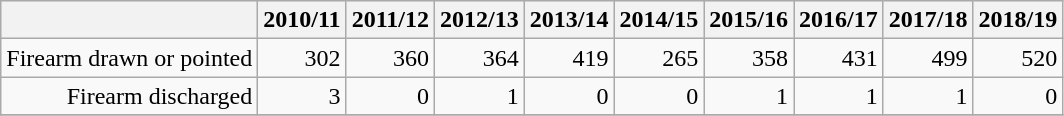<table class="wikitable" style="text-align: right">
<tr style="background:#ececec;">
<th></th>
<th>2010/11</th>
<th>2011/12</th>
<th>2012/13</th>
<th>2013/14</th>
<th>2014/15</th>
<th>2015/16</th>
<th>2016/17</th>
<th>2017/18</th>
<th>2018/19</th>
</tr>
<tr>
<td>Firearm drawn or pointed</td>
<td>302</td>
<td>360</td>
<td>364</td>
<td>419</td>
<td>265</td>
<td>358</td>
<td>431</td>
<td>499</td>
<td>520</td>
</tr>
<tr>
<td>Firearm discharged</td>
<td>3</td>
<td>0</td>
<td>1</td>
<td>0</td>
<td>0</td>
<td>1</td>
<td>1</td>
<td>1</td>
<td>0</td>
</tr>
<tr>
</tr>
</table>
